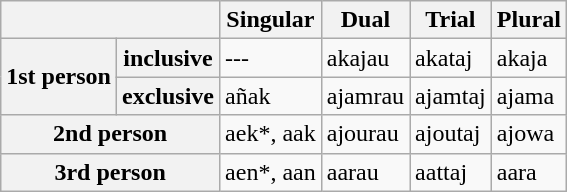<table class="wikitable">
<tr>
<th colspan="2"></th>
<th>Singular</th>
<th>Dual</th>
<th>Trial</th>
<th>Plural</th>
</tr>
<tr>
<th rowspan="2">1st person</th>
<th>inclusive</th>
<td>---</td>
<td>akajau</td>
<td>akataj</td>
<td>akaja</td>
</tr>
<tr>
<th>exclusive</th>
<td>añak</td>
<td>ajamrau</td>
<td>ajamtaj</td>
<td>ajama</td>
</tr>
<tr>
<th colspan="2">2nd person</th>
<td>aek*, aak</td>
<td>ajourau</td>
<td>ajoutaj</td>
<td>ajowa</td>
</tr>
<tr>
<th colspan="2">3rd person</th>
<td>aen*, aan</td>
<td>aarau</td>
<td>aattaj</td>
<td>aara</td>
</tr>
</table>
